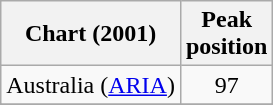<table class="wikitable sortable">
<tr>
<th>Chart (2001)</th>
<th>Peak <br>position</th>
</tr>
<tr>
<td>Australia (<a href='#'>ARIA</a>)</td>
<td style="text-align:center;">97</td>
</tr>
<tr>
</tr>
<tr>
</tr>
<tr>
</tr>
<tr>
</tr>
<tr>
</tr>
<tr>
</tr>
<tr>
</tr>
<tr>
</tr>
</table>
